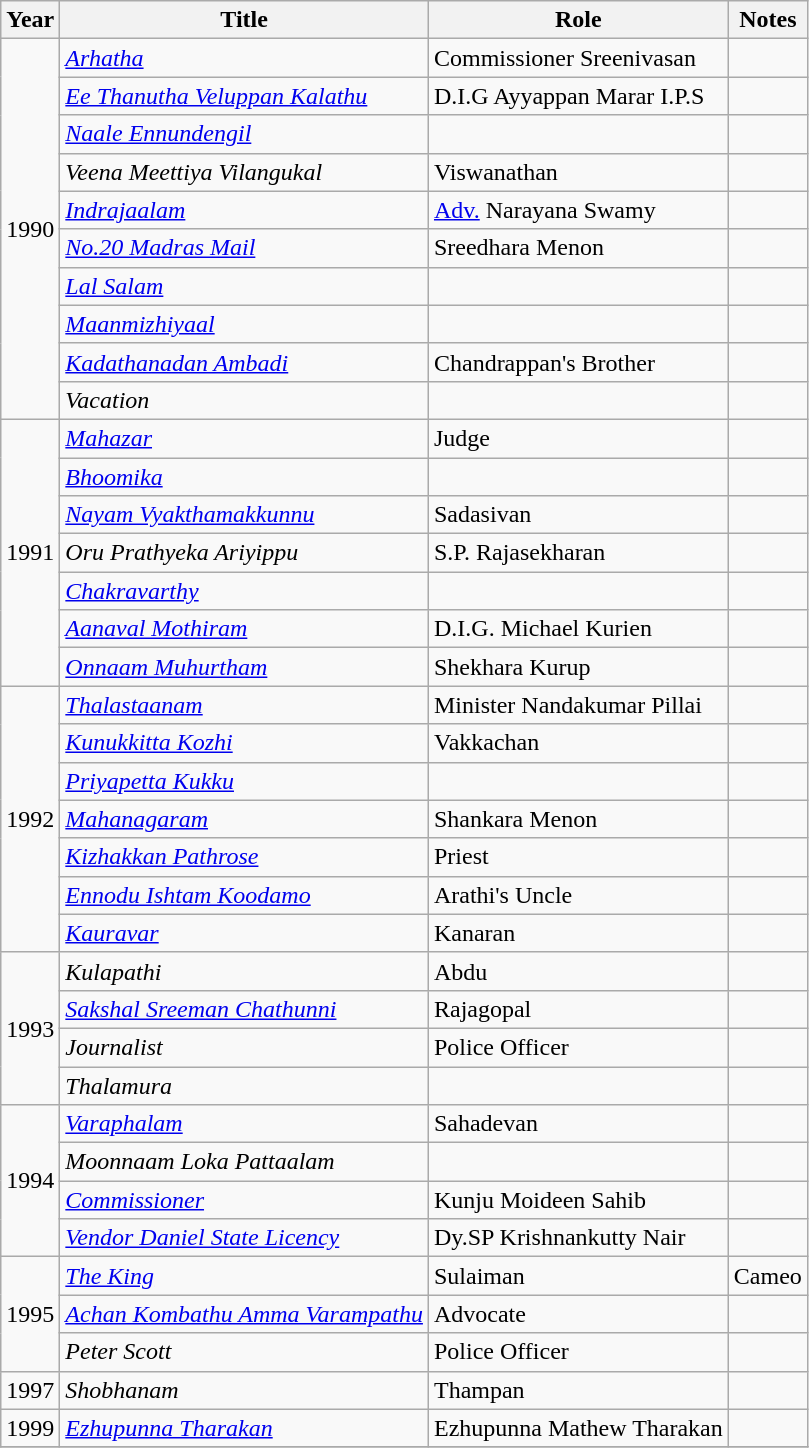<table class="wikitable sortable">
<tr>
<th>Year</th>
<th>Title</th>
<th>Role</th>
<th class="unsortable">Notes</th>
</tr>
<tr>
<td rowspan=10>1990</td>
<td><em><a href='#'>Arhatha</a></em></td>
<td>Commissioner Sreenivasan</td>
<td></td>
</tr>
<tr>
<td><em><a href='#'>Ee Thanutha Veluppan Kalathu</a></em></td>
<td>D.I.G Ayyappan Marar I.P.S</td>
<td></td>
</tr>
<tr>
<td><em><a href='#'>Naale Ennundengil</a></em></td>
<td></td>
<td></td>
</tr>
<tr>
<td><em>Veena Meettiya Vilangukal</em></td>
<td>Viswanathan</td>
<td></td>
</tr>
<tr>
<td><em><a href='#'>Indrajaalam</a></em></td>
<td><a href='#'>Adv.</a> Narayana Swamy</td>
<td></td>
</tr>
<tr>
<td><em><a href='#'>No.20 Madras Mail</a></em></td>
<td>Sreedhara Menon</td>
<td></td>
</tr>
<tr>
<td><em><a href='#'>Lal Salam</a></em></td>
<td></td>
<td></td>
</tr>
<tr>
<td><em><a href='#'>Maanmizhiyaal</a></em></td>
<td></td>
<td></td>
</tr>
<tr>
<td><em><a href='#'>Kadathanadan Ambadi</a></em></td>
<td>Chandrappan's Brother</td>
<td></td>
</tr>
<tr>
<td><em>Vacation</em></td>
<td></td>
<td></td>
</tr>
<tr>
<td rowspan=7>1991</td>
<td><em><a href='#'>Mahazar</a></em></td>
<td>Judge</td>
<td></td>
</tr>
<tr>
<td><em><a href='#'>Bhoomika</a></em></td>
<td></td>
<td></td>
</tr>
<tr>
<td><em><a href='#'>Nayam Vyakthamakkunnu</a></em></td>
<td>Sadasivan</td>
<td></td>
</tr>
<tr>
<td><em>Oru Prathyeka Ariyippu</em></td>
<td>S.P. Rajasekharan</td>
<td></td>
</tr>
<tr>
<td><em><a href='#'>Chakravarthy</a></em></td>
<td></td>
<td></td>
</tr>
<tr>
<td><em><a href='#'>Aanaval Mothiram</a></em></td>
<td>D.I.G. Michael Kurien</td>
<td></td>
</tr>
<tr>
<td><em><a href='#'>Onnaam Muhurtham</a></em></td>
<td>Shekhara Kurup</td>
<td></td>
</tr>
<tr>
<td rowspan=7>1992</td>
<td><em><a href='#'>Thalastaanam</a></em></td>
<td>Minister Nandakumar Pillai</td>
<td></td>
</tr>
<tr>
<td><em><a href='#'>Kunukkitta Kozhi</a></em></td>
<td>Vakkachan</td>
<td></td>
</tr>
<tr>
<td><em><a href='#'>Priyapetta Kukku</a></em></td>
<td></td>
<td></td>
</tr>
<tr>
<td><em><a href='#'>Mahanagaram</a></em></td>
<td>Shankara Menon</td>
<td></td>
</tr>
<tr>
<td><em><a href='#'>Kizhakkan Pathrose</a></em></td>
<td>Priest</td>
<td></td>
</tr>
<tr>
<td><em><a href='#'>Ennodu Ishtam Koodamo</a></em></td>
<td>Arathi's Uncle</td>
<td></td>
</tr>
<tr>
<td><em><a href='#'>Kauravar</a></em></td>
<td>Kanaran</td>
<td></td>
</tr>
<tr>
<td rowspan=4>1993</td>
<td><em>Kulapathi</em></td>
<td>Abdu</td>
<td></td>
</tr>
<tr>
<td><em><a href='#'>Sakshal Sreeman Chathunni</a></em></td>
<td>Rajagopal</td>
<td></td>
</tr>
<tr>
<td><em>Journalist</em></td>
<td>Police Officer</td>
<td></td>
</tr>
<tr>
<td><em>Thalamura</em></td>
<td></td>
<td></td>
</tr>
<tr>
<td rowspan=4>1994</td>
<td><em><a href='#'>Varaphalam</a></em></td>
<td>Sahadevan</td>
<td></td>
</tr>
<tr>
<td><em>Moonnaam Loka Pattaalam</em></td>
<td></td>
<td></td>
</tr>
<tr>
<td><em><a href='#'>Commissioner</a></em></td>
<td>Kunju Moideen Sahib</td>
<td></td>
</tr>
<tr>
<td><em><a href='#'>Vendor Daniel State Licency</a></em></td>
<td>Dy.SP Krishnankutty Nair</td>
<td></td>
</tr>
<tr>
<td rowspan=3>1995</td>
<td><em><a href='#'>The King</a></em></td>
<td>Sulaiman</td>
<td>Cameo</td>
</tr>
<tr>
<td><em><a href='#'>Achan Kombathu Amma Varampathu</a></em></td>
<td>Advocate</td>
<td></td>
</tr>
<tr>
<td><em>Peter Scott</em></td>
<td>Police Officer</td>
<td></td>
</tr>
<tr>
<td>1997</td>
<td><em>Shobhanam</em></td>
<td>Thampan</td>
<td></td>
</tr>
<tr>
<td>1999</td>
<td><em><a href='#'>Ezhupunna Tharakan</a></em></td>
<td>Ezhupunna Mathew Tharakan</td>
<td></td>
</tr>
<tr>
</tr>
</table>
